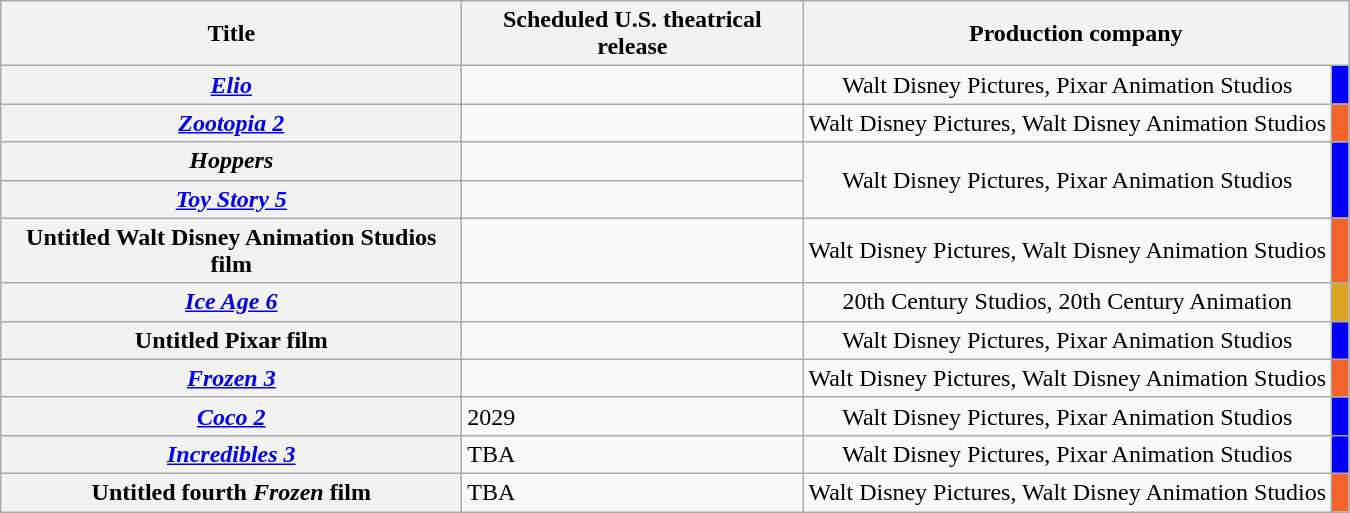<table class="wikitable sortable plainrowheaders">
<tr style="color:black">
<th scope="col" style="width:300px;">Title</th>
<th scope="col" style="width:220px;">Scheduled U.S. theatrical release</th>
<th scope="col" colspan="2" style="width:220px;">Production company</th>
</tr>
<tr>
<th scope="row"><em><a href='#'>Elio</a></em></th>
<td></td>
<td style="text-align:center;">Walt Disney Pictures, Pixar Animation Studios</td>
<td style="background:blue;"> </td>
</tr>
<tr>
<th scope="row"><em><a href='#'>Zootopia 2</a></em></th>
<td></td>
<td style="text-align:center;">Walt Disney Pictures, Walt Disney Animation Studios</td>
<td style="background:#F3632B; "> </td>
</tr>
<tr>
<th scope="row"><em>Hoppers</em></th>
<td></td>
<td rowspan="2" style="text-align:center;">Walt Disney Pictures, Pixar Animation Studios</td>
<td rowspan="2" style="background:blue;"> </td>
</tr>
<tr>
<th scope="row"><em><a href='#'>Toy Story 5</a></em></th>
<td></td>
</tr>
<tr>
<th scope="row">Untitled Walt Disney Animation Studios film</th>
<td></td>
<td style="text-align:center;">Walt Disney Pictures, Walt Disney Animation Studios</td>
<td style="background:#F3632B; "> </td>
</tr>
<tr>
<th scope="row"><em><a href='#'>Ice Age 6</a></em></th>
<td></td>
<td style="text-align:center;">20th Century Studios, 20th Century Animation</td>
<td style="background:goldenrod;"> </td>
</tr>
<tr>
<th scope="row">Untitled Pixar film</th>
<td></td>
<td style="text-align:center;">Walt Disney Pictures, Pixar Animation Studios</td>
<td style="background:blue;"> </td>
</tr>
<tr>
<th scope="row"><em><a href='#'>Frozen 3</a></em></th>
<td></td>
<td style="text-align:center;">Walt Disney Pictures, Walt Disney Animation Studios</td>
<td style="background:#F3632B; "> </td>
</tr>
<tr>
<th scope="row"><em><a href='#'>Coco 2</a></em></th>
<td>2029</td>
<td style="text-align:center;">Walt Disney Pictures, Pixar Animation Studios</td>
<td style="background:blue;"> </td>
</tr>
<tr>
<th scope="row"><em><a href='#'>Incredibles 3</a></em></th>
<td>TBA</td>
<td style="text-align:center;">Walt Disney Pictures, Pixar Animation Studios</td>
<td style="background:blue;"> </td>
</tr>
<tr>
<th scope="row">Untitled fourth <em>Frozen</em> film</th>
<td>TBA</td>
<td style="text-align:center;">Walt Disney Pictures, Walt Disney Animation Studios</td>
<td style="background:#F3632B; "> </td>
</tr>
</table>
